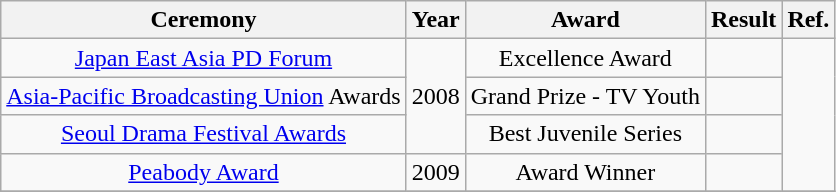<table class="wikitable" style="text-align:center">
<tr>
<th>Ceremony</th>
<th>Year</th>
<th>Award</th>
<th>Result</th>
<th>Ref.</th>
</tr>
<tr>
<td><a href='#'>Japan East Asia PD Forum</a></td>
<td rowspan="3">2008</td>
<td>Excellence Award</td>
<td></td>
<td rowspan="4"><br></td>
</tr>
<tr>
<td><a href='#'>Asia-Pacific Broadcasting Union</a> Awards</td>
<td>Grand Prize - TV Youth</td>
<td></td>
</tr>
<tr>
<td><a href='#'>Seoul Drama Festival Awards</a></td>
<td>Best Juvenile Series</td>
<td></td>
</tr>
<tr>
<td><a href='#'>Peabody Award</a></td>
<td>2009</td>
<td>Award Winner</td>
<td></td>
</tr>
<tr>
</tr>
</table>
